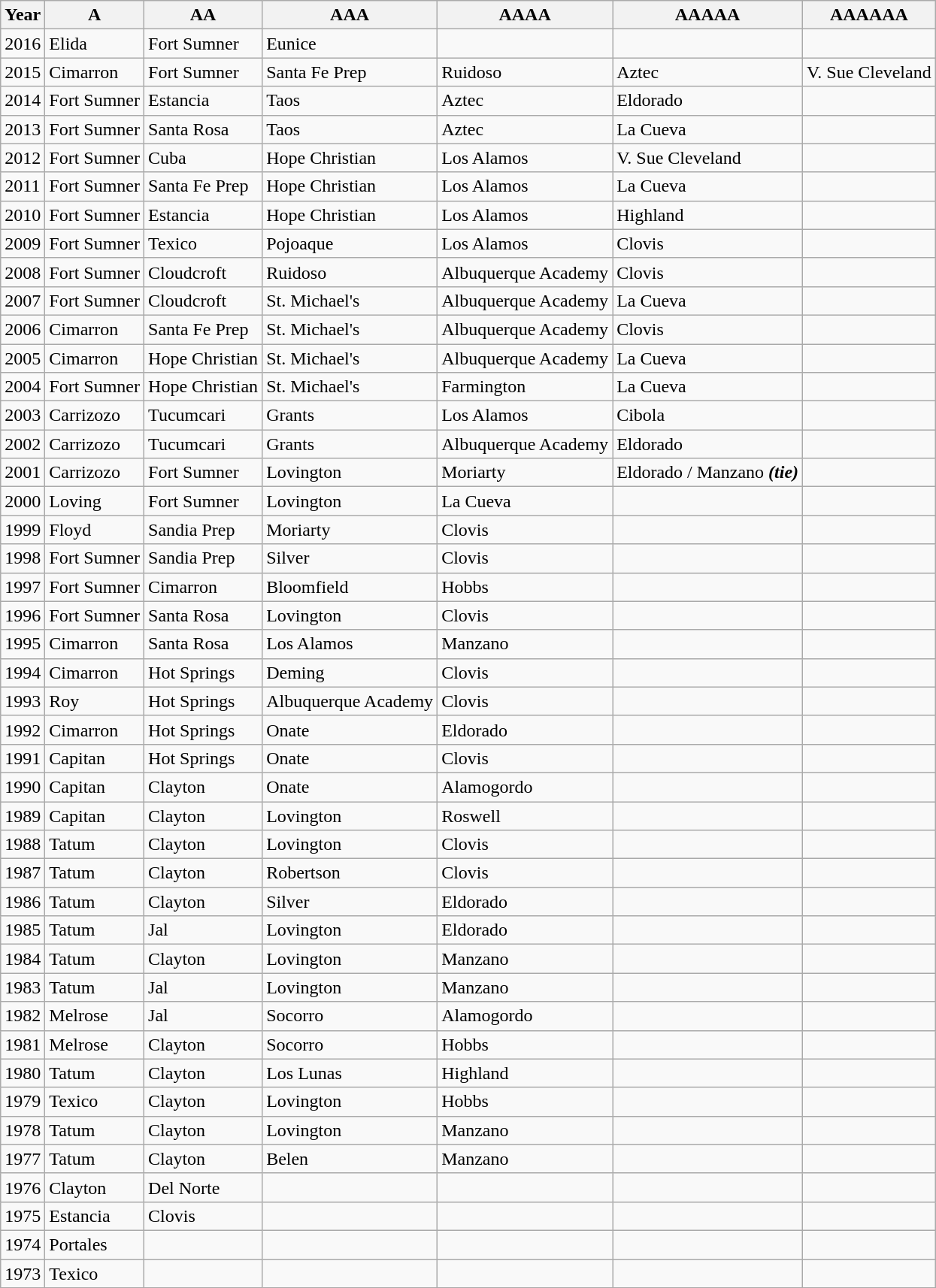<table class="wikitable">
<tr>
<th>Year</th>
<th>A</th>
<th>AA</th>
<th>AAA</th>
<th>AAAA</th>
<th>AAAAA</th>
<th>AAAAAA</th>
</tr>
<tr>
<td>2016</td>
<td>Elida</td>
<td>Fort Sumner</td>
<td>Eunice</td>
<td></td>
<td></td>
<td></td>
</tr>
<tr>
<td>2015</td>
<td>Cimarron</td>
<td>Fort Sumner</td>
<td>Santa Fe Prep</td>
<td>Ruidoso</td>
<td>Aztec</td>
<td>V. Sue Cleveland</td>
</tr>
<tr>
<td>2014</td>
<td>Fort Sumner</td>
<td>Estancia</td>
<td>Taos</td>
<td>Aztec</td>
<td>Eldorado</td>
<td></td>
</tr>
<tr>
<td>2013</td>
<td>Fort Sumner</td>
<td>Santa Rosa</td>
<td>Taos</td>
<td>Aztec</td>
<td>La Cueva</td>
<td></td>
</tr>
<tr>
<td>2012</td>
<td>Fort Sumner</td>
<td>Cuba</td>
<td>Hope Christian</td>
<td>Los Alamos</td>
<td>V. Sue Cleveland</td>
<td></td>
</tr>
<tr>
<td>2011</td>
<td>Fort Sumner</td>
<td>Santa Fe Prep</td>
<td>Hope Christian</td>
<td>Los Alamos</td>
<td>La Cueva</td>
<td></td>
</tr>
<tr>
<td>2010</td>
<td>Fort Sumner</td>
<td>Estancia</td>
<td>Hope Christian</td>
<td>Los Alamos</td>
<td>Highland</td>
<td></td>
</tr>
<tr>
<td>2009</td>
<td>Fort Sumner</td>
<td>Texico</td>
<td>Pojoaque</td>
<td>Los Alamos</td>
<td>Clovis</td>
<td></td>
</tr>
<tr>
<td>2008</td>
<td>Fort Sumner</td>
<td>Cloudcroft</td>
<td>Ruidoso</td>
<td>Albuquerque Academy</td>
<td>Clovis</td>
<td></td>
</tr>
<tr>
<td>2007</td>
<td>Fort Sumner</td>
<td>Cloudcroft</td>
<td>St. Michael's</td>
<td>Albuquerque Academy</td>
<td>La Cueva</td>
<td></td>
</tr>
<tr>
<td>2006</td>
<td>Cimarron</td>
<td>Santa Fe Prep</td>
<td>St. Michael's</td>
<td>Albuquerque Academy</td>
<td>Clovis</td>
<td></td>
</tr>
<tr>
<td>2005</td>
<td>Cimarron</td>
<td>Hope Christian</td>
<td>St. Michael's</td>
<td>Albuquerque Academy</td>
<td>La Cueva</td>
<td></td>
</tr>
<tr>
<td>2004</td>
<td>Fort Sumner</td>
<td>Hope Christian</td>
<td>St. Michael's</td>
<td>Farmington</td>
<td>La Cueva</td>
<td></td>
</tr>
<tr>
<td>2003</td>
<td>Carrizozo</td>
<td>Tucumcari</td>
<td>Grants</td>
<td>Los Alamos</td>
<td>Cibola</td>
<td></td>
</tr>
<tr>
<td>2002</td>
<td>Carrizozo</td>
<td>Tucumcari</td>
<td>Grants</td>
<td>Albuquerque Academy</td>
<td>Eldorado</td>
<td></td>
</tr>
<tr>
<td>2001</td>
<td>Carrizozo</td>
<td>Fort Sumner</td>
<td>Lovington</td>
<td>Moriarty</td>
<td>Eldorado / Manzano <strong><em>(tie)</em></strong></td>
<td></td>
</tr>
<tr>
<td>2000</td>
<td>Loving</td>
<td>Fort Sumner</td>
<td>Lovington</td>
<td>La Cueva</td>
<td></td>
<td></td>
</tr>
<tr>
<td>1999</td>
<td>Floyd</td>
<td>Sandia Prep</td>
<td>Moriarty</td>
<td>Clovis</td>
<td></td>
<td></td>
</tr>
<tr>
<td>1998</td>
<td>Fort Sumner</td>
<td>Sandia Prep</td>
<td>Silver</td>
<td>Clovis</td>
<td></td>
<td></td>
</tr>
<tr>
<td>1997</td>
<td>Fort Sumner</td>
<td>Cimarron</td>
<td>Bloomfield</td>
<td>Hobbs</td>
<td></td>
<td></td>
</tr>
<tr>
<td>1996</td>
<td>Fort Sumner</td>
<td>Santa Rosa</td>
<td>Lovington</td>
<td>Clovis</td>
<td></td>
<td></td>
</tr>
<tr>
<td>1995</td>
<td>Cimarron</td>
<td>Santa Rosa</td>
<td>Los Alamos</td>
<td>Manzano</td>
<td></td>
<td></td>
</tr>
<tr>
<td>1994</td>
<td>Cimarron</td>
<td>Hot Springs</td>
<td>Deming</td>
<td>Clovis</td>
<td></td>
<td></td>
</tr>
<tr>
<td>1993</td>
<td>Roy</td>
<td>Hot Springs</td>
<td>Albuquerque Academy</td>
<td>Clovis</td>
<td></td>
<td></td>
</tr>
<tr>
<td>1992</td>
<td>Cimarron</td>
<td>Hot Springs</td>
<td>Onate</td>
<td>Eldorado</td>
<td></td>
<td></td>
</tr>
<tr>
<td>1991</td>
<td>Capitan</td>
<td>Hot Springs</td>
<td>Onate</td>
<td>Clovis</td>
<td></td>
<td></td>
</tr>
<tr>
<td>1990</td>
<td>Capitan</td>
<td>Clayton</td>
<td>Onate</td>
<td>Alamogordo</td>
<td></td>
<td></td>
</tr>
<tr>
<td>1989</td>
<td>Capitan</td>
<td>Clayton</td>
<td>Lovington</td>
<td>Roswell</td>
<td></td>
<td></td>
</tr>
<tr>
<td>1988</td>
<td>Tatum</td>
<td>Clayton</td>
<td>Lovington</td>
<td>Clovis</td>
<td></td>
<td></td>
</tr>
<tr>
<td>1987</td>
<td>Tatum</td>
<td>Clayton</td>
<td>Robertson</td>
<td>Clovis</td>
<td></td>
<td></td>
</tr>
<tr>
<td>1986</td>
<td>Tatum</td>
<td>Clayton</td>
<td>Silver</td>
<td>Eldorado</td>
<td></td>
<td></td>
</tr>
<tr>
<td>1985</td>
<td>Tatum</td>
<td>Jal</td>
<td>Lovington</td>
<td>Eldorado</td>
<td></td>
<td></td>
</tr>
<tr>
<td>1984</td>
<td>Tatum</td>
<td>Clayton</td>
<td>Lovington</td>
<td>Manzano</td>
<td></td>
<td></td>
</tr>
<tr>
<td>1983</td>
<td>Tatum</td>
<td>Jal</td>
<td>Lovington</td>
<td>Manzano</td>
<td></td>
<td></td>
</tr>
<tr>
<td>1982</td>
<td>Melrose</td>
<td>Jal</td>
<td>Socorro</td>
<td>Alamogordo</td>
<td></td>
<td></td>
</tr>
<tr>
<td>1981</td>
<td>Melrose</td>
<td>Clayton</td>
<td>Socorro</td>
<td>Hobbs</td>
<td></td>
<td></td>
</tr>
<tr>
<td>1980</td>
<td>Tatum</td>
<td>Clayton</td>
<td>Los Lunas</td>
<td>Highland</td>
<td></td>
<td></td>
</tr>
<tr>
<td>1979</td>
<td>Texico</td>
<td>Clayton</td>
<td>Lovington</td>
<td>Hobbs</td>
<td></td>
<td></td>
</tr>
<tr>
<td>1978</td>
<td>Tatum</td>
<td>Clayton</td>
<td>Lovington</td>
<td>Manzano</td>
<td></td>
<td></td>
</tr>
<tr>
<td>1977</td>
<td>Tatum</td>
<td>Clayton</td>
<td>Belen</td>
<td>Manzano</td>
<td></td>
<td></td>
</tr>
<tr>
<td>1976</td>
<td>Clayton</td>
<td>Del Norte</td>
<td></td>
<td></td>
<td></td>
<td></td>
</tr>
<tr>
<td>1975</td>
<td>Estancia</td>
<td>Clovis</td>
<td></td>
<td></td>
<td></td>
<td></td>
</tr>
<tr>
<td>1974</td>
<td>Portales</td>
<td></td>
<td></td>
<td></td>
<td></td>
<td></td>
</tr>
<tr>
<td>1973</td>
<td>Texico</td>
<td></td>
<td></td>
<td></td>
<td></td>
<td></td>
</tr>
</table>
